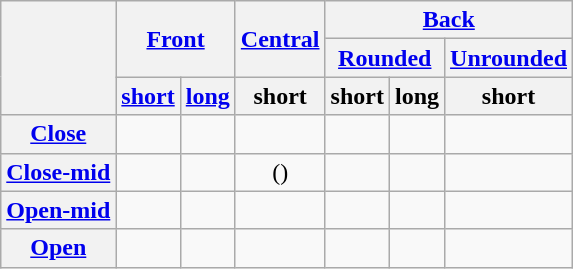<table class="wikitable" style=text-align:center>
<tr>
<th rowspan=3></th>
<th colspan="2" rowspan="2"><a href='#'>Front</a></th>
<th rowspan=2><a href='#'>Central</a></th>
<th colspan=3><a href='#'>Back</a></th>
</tr>
<tr class=small>
<th colspan=2><a href='#'>Rounded</a></th>
<th><a href='#'>Unrounded</a></th>
</tr>
<tr class=small>
<th><a href='#'>short</a></th>
<th><a href='#'>long</a></th>
<th>short</th>
<th>short</th>
<th>long</th>
<th>short</th>
</tr>
<tr>
<th><a href='#'>Close</a></th>
<td></td>
<td></td>
<td></td>
<td></td>
<td></td>
<td></td>
</tr>
<tr>
<th><a href='#'>Close-mid</a></th>
<td></td>
<td></td>
<td>()</td>
<td></td>
<td></td>
<td></td>
</tr>
<tr>
<th><a href='#'>Open-mid</a></th>
<td></td>
<td></td>
<td></td>
<td></td>
<td></td>
<td></td>
</tr>
<tr>
<th><a href='#'>Open</a></th>
<td></td>
<td></td>
<td></td>
<td></td>
<td></td>
<td></td>
</tr>
</table>
